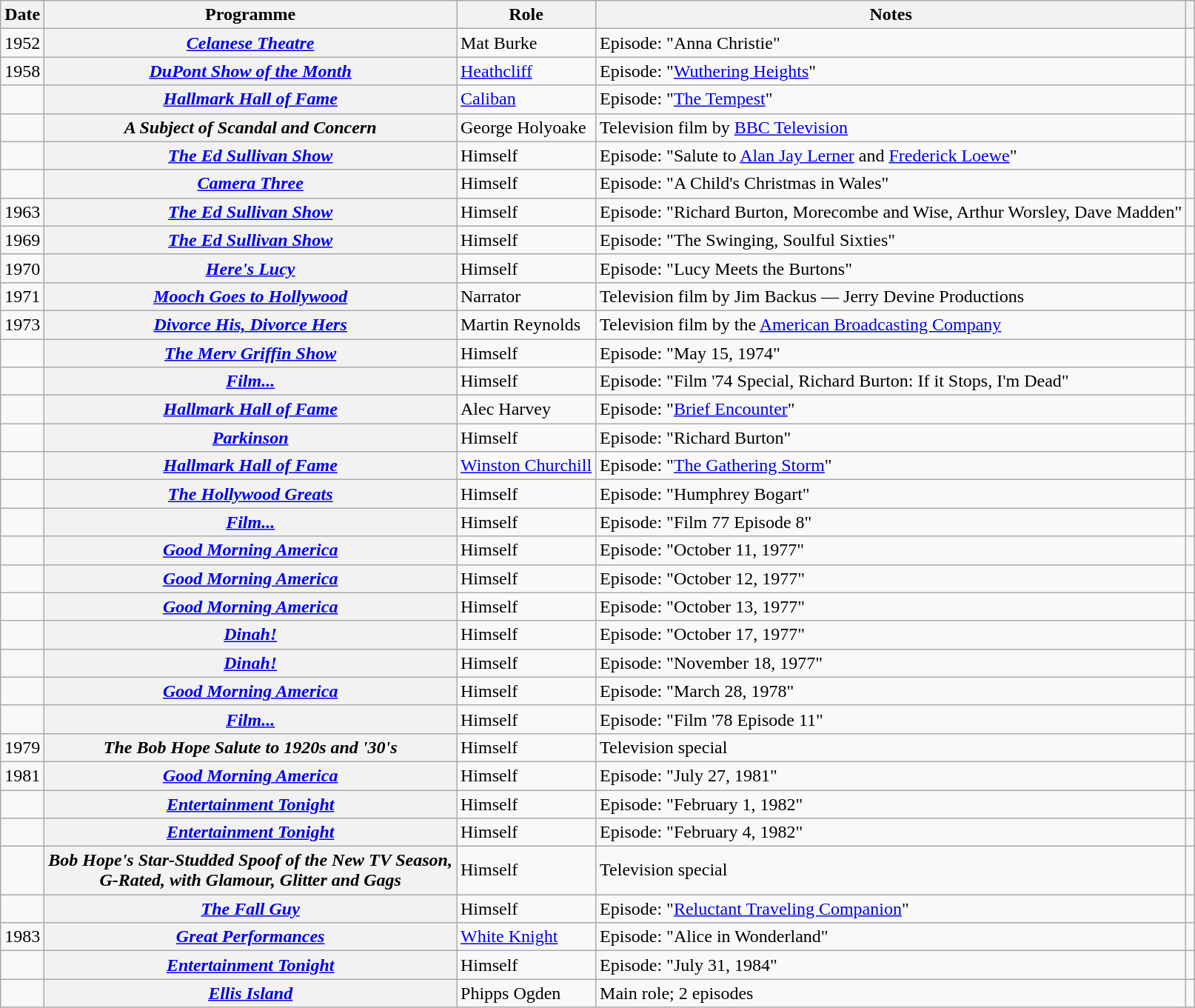<table class="wikitable plainrowheaders sortable" style="margin-right: 0;">
<tr>
<th scope="col">Date</th>
<th scope="col">Programme</th>
<th scope="col">Role</th>
<th scope="col" class="unsortable">Notes</th>
<th scope="col" class="unsortable"></th>
</tr>
<tr>
<td style="text-align: center;">1952</td>
<th scope="row"><em><a href='#'>Celanese Theatre</a></em></th>
<td>Mat Burke</td>
<td>Episode: "Anna Christie"</td>
<td style="text-align: center;"></td>
</tr>
<tr>
<td style="text-align: center;">1958</td>
<th scope="row"><em><a href='#'>DuPont Show of the Month</a></em></th>
<td><a href='#'>Heathcliff</a></td>
<td>Episode: "<a href='#'>Wuthering Heights</a>"</td>
<td style="text-align: center;"></td>
</tr>
<tr>
<td style="text-align: center;"></td>
<th scope="row"><em><a href='#'>Hallmark Hall of Fame</a></em></th>
<td><a href='#'>Caliban</a></td>
<td>Episode: "<a href='#'>The Tempest</a>"</td>
<td style="text-align: center;"></td>
</tr>
<tr>
<td style="text-align: center;"></td>
<th scope="row"><em>A Subject of Scandal and Concern</em></th>
<td>George Holyoake</td>
<td>Television film by <a href='#'>BBC Television</a></td>
<td style="text-align: center;"></td>
</tr>
<tr>
<td style="text-align: center;"></td>
<th scope="row"><em><a href='#'>The Ed Sullivan Show</a></em></th>
<td>Himself</td>
<td>Episode: "Salute to <a href='#'>Alan Jay Lerner</a> and <a href='#'>Frederick Loewe</a>"</td>
<td style="text-align: center;"></td>
</tr>
<tr>
<td style="text-align: center;"></td>
<th scope="row"><em><a href='#'>Camera Three</a></em></th>
<td>Himself</td>
<td>Episode: "A Child's Christmas in Wales"</td>
<td style="text-align: center;"></td>
</tr>
<tr>
<td style="text-align: center;">1963</td>
<th scope="row"><em><a href='#'>The Ed Sullivan Show</a></em></th>
<td>Himself</td>
<td>Episode: "Richard Burton, Morecombe and Wise, Arthur Worsley, Dave Madden"</td>
<td style="text-align: center;"></td>
</tr>
<tr>
<td style="text-align: center;">1969</td>
<th scope="row"><em><a href='#'>The Ed Sullivan Show</a></em></th>
<td>Himself</td>
<td>Episode: "The Swinging, Soulful Sixties"</td>
<td style="text-align: center;"></td>
</tr>
<tr>
<td style="text-align: center;">1970</td>
<th scope="row"><em><a href='#'>Here's Lucy</a></em></th>
<td>Himself</td>
<td>Episode: "Lucy Meets the Burtons"</td>
<td style="text-align: center;"></td>
</tr>
<tr>
<td style="text-align: center;">1971</td>
<th scope="row"><em><a href='#'>Mooch Goes to Hollywood</a></em></th>
<td>Narrator</td>
<td>Television film by Jim Backus — Jerry Devine Productions</td>
<td style="text-align: center;"></td>
</tr>
<tr>
<td style="text-align: center;">1973</td>
<th scope="row"><em><a href='#'>Divorce His, Divorce Hers</a></em></th>
<td>Martin Reynolds</td>
<td>Television film by the <a href='#'>American Broadcasting Company</a></td>
<td style="text-align: center;"></td>
</tr>
<tr>
<td style="text-align: center;"></td>
<th scope="row"><em><a href='#'>The Merv Griffin Show</a></em></th>
<td>Himself</td>
<td>Episode: "May 15, 1974"</td>
<td style="text-align: center;"></td>
</tr>
<tr>
<td style="text-align: center;"></td>
<th scope="row"><em><a href='#'>Film...</a></em></th>
<td>Himself</td>
<td>Episode: "Film '74 Special, Richard Burton: If it Stops, I'm Dead"</td>
<td style="text-align: center;"></td>
</tr>
<tr>
<td style="text-align: center;"></td>
<th scope="row"><em><a href='#'>Hallmark Hall of Fame</a></em></th>
<td>Alec Harvey</td>
<td>Episode: "<a href='#'>Brief Encounter</a>"</td>
<td style="text-align: center;"></td>
</tr>
<tr>
<td style="text-align: center;"></td>
<th scope="row"><em><a href='#'>Parkinson</a></em></th>
<td>Himself</td>
<td>Episode: "Richard Burton"</td>
<td style="text-align: center;"></td>
</tr>
<tr>
<td style="text-align: center;"></td>
<th scope="row"><em><a href='#'>Hallmark Hall of Fame</a></em></th>
<td><a href='#'>Winston Churchill</a></td>
<td>Episode: "<a href='#'>The Gathering Storm</a>"</td>
<td style="text-align: center;"></td>
</tr>
<tr>
<td style="text-align: center;"></td>
<th scope="row"><em><a href='#'>The Hollywood Greats</a></em></th>
<td>Himself</td>
<td>Episode: "Humphrey Bogart"</td>
<td style="text-align: center;"></td>
</tr>
<tr>
<td style="text-align: center;"></td>
<th scope="row"><em><a href='#'>Film...</a></em></th>
<td>Himself</td>
<td>Episode: "Film 77 Episode 8"</td>
<td style="text-align: center;"></td>
</tr>
<tr>
<td style="text-align: center;"></td>
<th scope="row"><em><a href='#'>Good Morning America</a></em></th>
<td>Himself</td>
<td>Episode: "October 11, 1977"</td>
<td style="text-align: center;"></td>
</tr>
<tr>
<td style="text-align: center;"></td>
<th scope="row"><em><a href='#'>Good Morning America</a></em></th>
<td>Himself</td>
<td>Episode: "October 12, 1977"</td>
<td style="text-align: center;"></td>
</tr>
<tr>
<td style="text-align: center;"></td>
<th scope="row"><em><a href='#'>Good Morning America</a></em></th>
<td>Himself</td>
<td>Episode: "October 13, 1977"</td>
<td style="text-align: center;"></td>
</tr>
<tr>
<td style="text-align: center;"></td>
<th scope="row"><em><a href='#'>Dinah!</a></em></th>
<td>Himself</td>
<td>Episode: "October 17, 1977"</td>
<td style="text-align: center;"></td>
</tr>
<tr>
<td style="text-align: center;"></td>
<th scope="row"><em><a href='#'>Dinah!</a></em></th>
<td>Himself</td>
<td>Episode: "November 18, 1977"</td>
<td style="text-align: center;"></td>
</tr>
<tr>
<td style="text-align: center;"></td>
<th scope="row"><em><a href='#'>Good Morning America</a></em></th>
<td>Himself</td>
<td>Episode: "March 28, 1978"</td>
<td style="text-align: center;"></td>
</tr>
<tr>
<td style="text-align: center;"></td>
<th scope="row"><em><a href='#'>Film...</a></em></th>
<td>Himself</td>
<td>Episode: "Film '78 Episode 11"</td>
<td style="text-align: center;"></td>
</tr>
<tr>
<td style="text-align: center;">1979</td>
<th scope="row"><em>The Bob Hope Salute to 1920s and '30's</em></th>
<td>Himself</td>
<td>Television special</td>
<td style="text-align: center;"></td>
</tr>
<tr>
<td style="text-align: center;">1981</td>
<th scope="row"><em><a href='#'>Good Morning America</a></em></th>
<td>Himself</td>
<td>Episode: "July 27, 1981"</td>
<td style="text-align: center;"></td>
</tr>
<tr>
<td style="text-align: center;"></td>
<th scope="row"><em><a href='#'>Entertainment Tonight</a></em></th>
<td>Himself</td>
<td>Episode: "February 1, 1982"</td>
<td style="text-align: center;"></td>
</tr>
<tr>
<td style="text-align: center;"></td>
<th scope="row"><em><a href='#'>Entertainment Tonight</a></em></th>
<td>Himself</td>
<td>Episode: "February 4, 1982"</td>
<td style="text-align: center;"></td>
</tr>
<tr>
<td style="text-align: center;"></td>
<th scope="row"><em>Bob Hope's Star-Studded Spoof of the New TV Season, <br> G-Rated, with Glamour, Glitter and Gags</em></th>
<td>Himself</td>
<td>Television special</td>
<td style="text-align: center;"></td>
</tr>
<tr>
<td style="text-align: center;"></td>
<th scope="row"><em><a href='#'>The Fall Guy</a></em></th>
<td>Himself</td>
<td>Episode: "<a href='#'>Reluctant Traveling Companion</a>"</td>
<td style="text-align: center;"></td>
</tr>
<tr>
<td style="text-align: center;">1983</td>
<th scope="row"><em><a href='#'>Great Performances</a></em></th>
<td><a href='#'>White Knight</a></td>
<td>Episode: "Alice in Wonderland"</td>
<td style="text-align: center;"></td>
</tr>
<tr>
<td style="text-align: center;"></td>
<th scope="row"><em><a href='#'>Entertainment Tonight</a></em></th>
<td>Himself</td>
<td>Episode: "July 31, 1984"</td>
<td style="text-align: center;"></td>
</tr>
<tr>
<td style="text-align: center;"></td>
<th scope="row"><em><a href='#'>Ellis Island</a></em></th>
<td>Phipps Ogden</td>
<td>Main role; 2 episodes</td>
<td style="text-align: center;"></td>
</tr>
</table>
